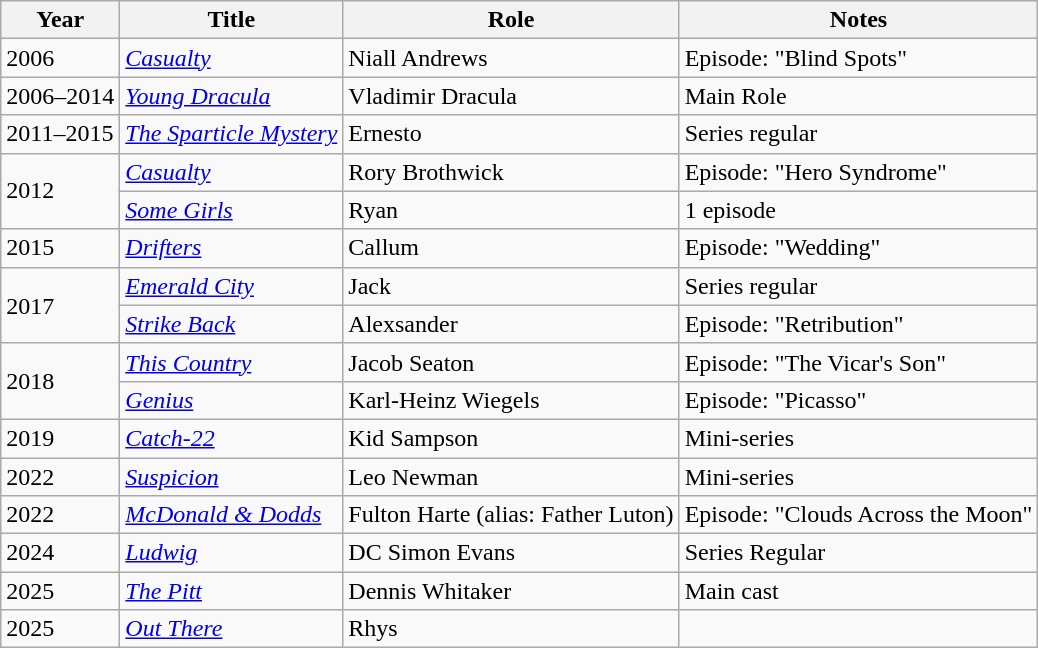<table class="wikitable">
<tr>
<th>Year</th>
<th>Title</th>
<th>Role</th>
<th>Notes</th>
</tr>
<tr>
<td>2006</td>
<td><em><a href='#'>Casualty</a></em></td>
<td>Niall Andrews</td>
<td>Episode: "Blind Spots"</td>
</tr>
<tr>
<td>2006–2014</td>
<td><em><a href='#'>Young Dracula</a></em></td>
<td>Vladimir Dracula</td>
<td>Main Role</td>
</tr>
<tr>
<td>2011–2015</td>
<td><em><a href='#'>The Sparticle Mystery</a></em></td>
<td>Ernesto</td>
<td>Series regular</td>
</tr>
<tr>
<td rowspan="2">2012</td>
<td><em><a href='#'>Casualty</a></em></td>
<td>Rory Brothwick</td>
<td>Episode: "Hero Syndrome"</td>
</tr>
<tr>
<td><em><a href='#'>Some Girls</a></em></td>
<td>Ryan</td>
<td>1 episode</td>
</tr>
<tr>
<td>2015</td>
<td><em><a href='#'>Drifters</a></em></td>
<td>Callum</td>
<td>Episode: "Wedding"</td>
</tr>
<tr>
<td rowspan="2">2017</td>
<td><em><a href='#'>Emerald City</a></em></td>
<td>Jack</td>
<td>Series regular</td>
</tr>
<tr>
<td><em><a href='#'>Strike Back</a></em></td>
<td>Alexsander</td>
<td>Episode: "Retribution"</td>
</tr>
<tr>
<td rowspan="2">2018</td>
<td><em><a href='#'>This Country</a></em></td>
<td>Jacob Seaton</td>
<td>Episode: "The Vicar's Son"</td>
</tr>
<tr>
<td><em><a href='#'>Genius</a></em></td>
<td>Karl-Heinz Wiegels</td>
<td>Episode: "Picasso"</td>
</tr>
<tr>
<td>2019</td>
<td><em><a href='#'>Catch-22</a></em></td>
<td>Kid Sampson</td>
<td>Mini-series</td>
</tr>
<tr>
<td>2022</td>
<td><em><a href='#'>Suspicion</a></em></td>
<td>Leo Newman</td>
<td>Mini-series</td>
</tr>
<tr>
<td>2022</td>
<td><em><a href='#'>McDonald & Dodds</a></em></td>
<td>Fulton Harte (alias: Father Luton)</td>
<td>Episode: "Clouds Across the Moon"</td>
</tr>
<tr>
<td>2024</td>
<td><em><a href='#'>Ludwig</a></em></td>
<td>DC Simon Evans</td>
<td>Series Regular</td>
</tr>
<tr>
<td>2025</td>
<td><em><a href='#'>The Pitt</a></em></td>
<td>Dennis Whitaker</td>
<td>Main cast</td>
</tr>
<tr>
<td>2025</td>
<td><em><a href='#'>Out There</a></em></td>
<td>Rhys</td>
<td></td>
</tr>
</table>
